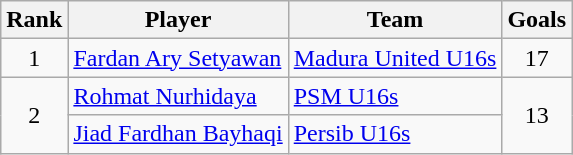<table class="wikitable" style="text-align:center">
<tr>
<th>Rank</th>
<th>Player</th>
<th>Team</th>
<th>Goals</th>
</tr>
<tr>
<td>1</td>
<td align="left"> <a href='#'>Fardan Ary Setyawan</a></td>
<td align="left"><a href='#'>Madura United U16s</a></td>
<td>17</td>
</tr>
<tr>
<td rowspan="2">2</td>
<td align="left"> <a href='#'>Rohmat Nurhidaya</a></td>
<td align="left"><a href='#'>PSM U16s</a></td>
<td rowspan="2">13</td>
</tr>
<tr>
<td align="left"> <a href='#'>Jiad Fardhan Bayhaqi</a></td>
<td align="left"><a href='#'>Persib U16s</a></td>
</tr>
</table>
